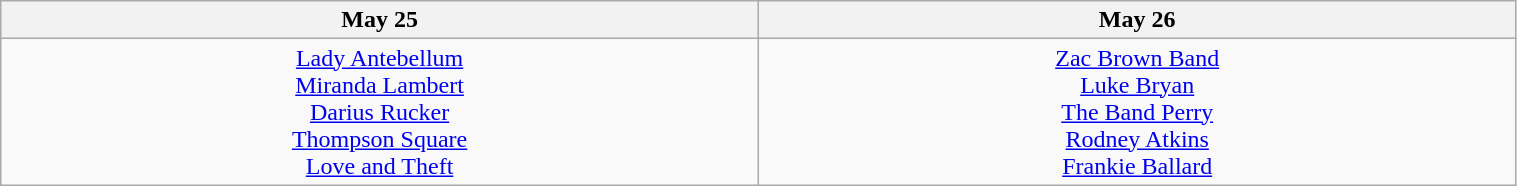<table class="wikitable" style="text-align:center;" width=80%>
<tr>
<th width=50%p>May 25</th>
<th width=50%>May 26</th>
</tr>
<tr>
<td valign="top"><a href='#'>Lady Antebellum</a><br><a href='#'>Miranda Lambert</a><br><a href='#'>Darius Rucker</a><br><a href='#'>Thompson Square</a><br><a href='#'>Love and Theft</a></td>
<td valign="top"><a href='#'>Zac Brown Band</a> <br><a href='#'>Luke Bryan</a> <br><a href='#'>The Band Perry</a><br> <a href='#'>Rodney Atkins</a> <br><a href='#'>Frankie Ballard</a></td>
</tr>
</table>
